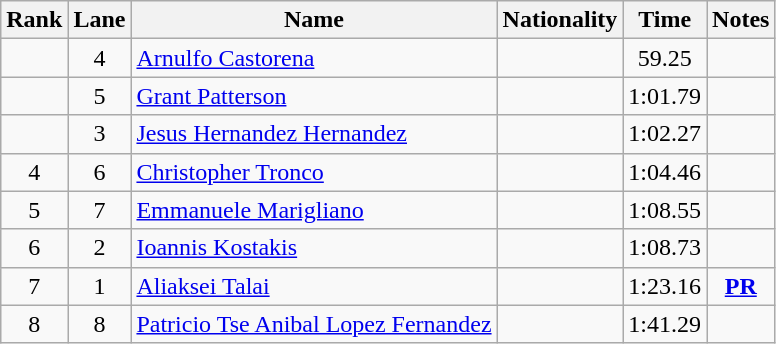<table class="wikitable sortable" style="text-align:center">
<tr>
<th>Rank</th>
<th>Lane</th>
<th>Name</th>
<th>Nationality</th>
<th>Time</th>
<th>Notes</th>
</tr>
<tr>
<td></td>
<td>4</td>
<td align=left><a href='#'>Arnulfo Castorena</a></td>
<td align=left></td>
<td>59.25</td>
<td></td>
</tr>
<tr>
<td></td>
<td>5</td>
<td align=left><a href='#'>Grant Patterson</a></td>
<td align=left></td>
<td>1:01.79</td>
<td></td>
</tr>
<tr>
<td></td>
<td>3</td>
<td align=left><a href='#'>Jesus Hernandez Hernandez</a></td>
<td align=left></td>
<td>1:02.27</td>
<td></td>
</tr>
<tr>
<td>4</td>
<td>6</td>
<td align=left><a href='#'>Christopher Tronco</a></td>
<td align=left></td>
<td>1:04.46</td>
<td></td>
</tr>
<tr>
<td>5</td>
<td>7</td>
<td align=left><a href='#'>Emmanuele Marigliano</a></td>
<td align=left></td>
<td>1:08.55</td>
<td></td>
</tr>
<tr>
<td>6</td>
<td>2</td>
<td align=left><a href='#'>Ioannis Kostakis</a></td>
<td align=left></td>
<td>1:08.73</td>
<td></td>
</tr>
<tr>
<td>7</td>
<td>1</td>
<td align=left><a href='#'>Aliaksei Talai</a></td>
<td align=left></td>
<td>1:23.16</td>
<td><strong><a href='#'>PR</a></strong></td>
</tr>
<tr>
<td>8</td>
<td>8</td>
<td align=left><a href='#'>Patricio Tse Anibal Lopez Fernandez</a></td>
<td align=left></td>
<td>1:41.29</td>
<td></td>
</tr>
</table>
